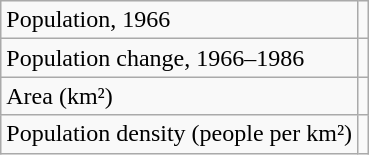<table class="wikitable">
<tr>
<td>Population, 1966</td>
<td></td>
</tr>
<tr>
<td>Population change, 1966–1986</td>
<td></td>
</tr>
<tr>
<td>Area (km²)</td>
<td></td>
</tr>
<tr>
<td>Population density (people per km²)</td>
<td></td>
</tr>
</table>
